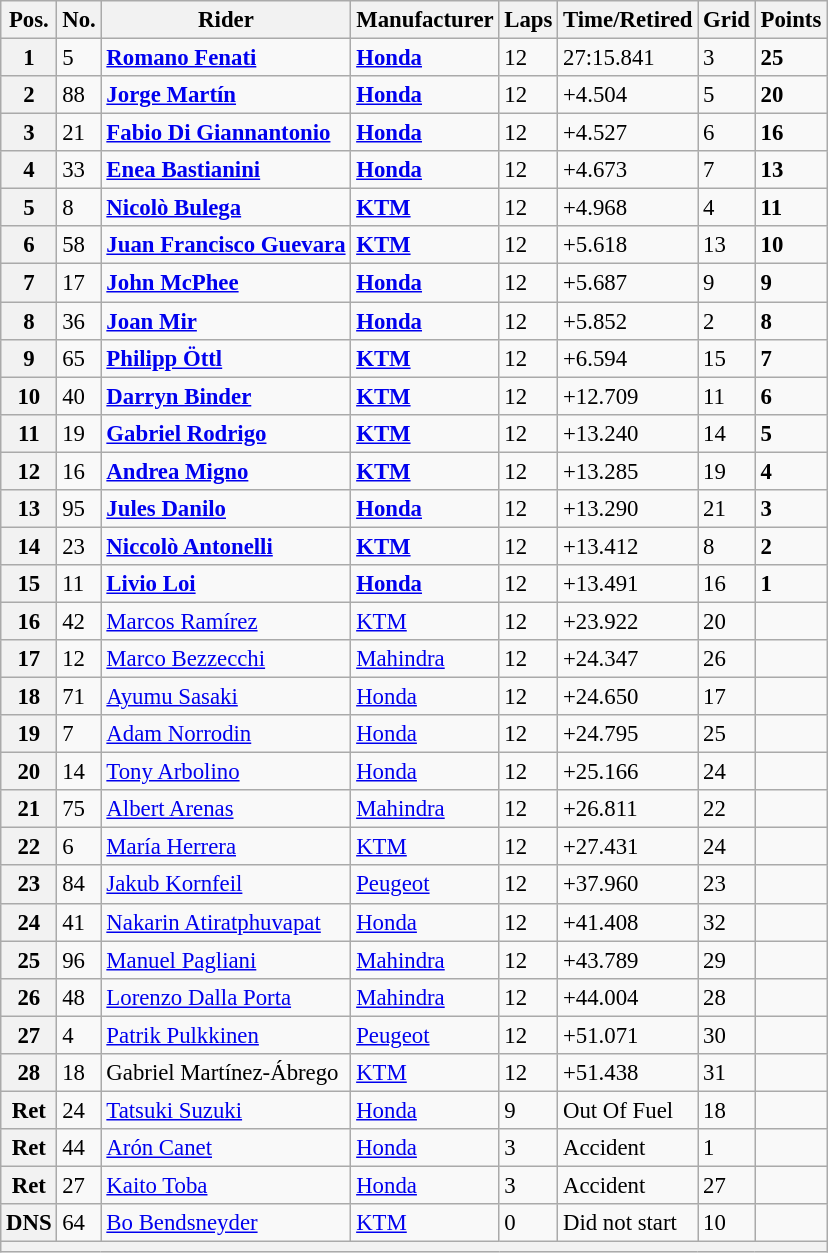<table class="wikitable" style="font-size: 95%;">
<tr>
<th>Pos.</th>
<th>No.</th>
<th>Rider</th>
<th>Manufacturer</th>
<th>Laps</th>
<th>Time/Retired</th>
<th>Grid</th>
<th>Points</th>
</tr>
<tr>
<th>1</th>
<td>5</td>
<td> <strong><a href='#'>Romano Fenati</a></strong></td>
<td><strong><a href='#'>Honda</a></strong></td>
<td>12</td>
<td>27:15.841</td>
<td>3</td>
<td><strong>25</strong></td>
</tr>
<tr>
<th>2</th>
<td>88</td>
<td> <strong><a href='#'>Jorge Martín</a></strong></td>
<td><strong><a href='#'>Honda</a></strong></td>
<td>12</td>
<td>+4.504</td>
<td>5</td>
<td><strong>20</strong></td>
</tr>
<tr>
<th>3</th>
<td>21</td>
<td> <strong><a href='#'>Fabio Di Giannantonio</a></strong></td>
<td><strong><a href='#'>Honda</a></strong></td>
<td>12</td>
<td>+4.527</td>
<td>6</td>
<td><strong>16</strong></td>
</tr>
<tr>
<th>4</th>
<td>33</td>
<td> <strong><a href='#'>Enea Bastianini</a></strong></td>
<td><strong><a href='#'>Honda</a></strong></td>
<td>12</td>
<td>+4.673</td>
<td>7</td>
<td><strong>13</strong></td>
</tr>
<tr>
<th>5</th>
<td>8</td>
<td> <strong><a href='#'>Nicolò Bulega</a></strong></td>
<td><strong><a href='#'>KTM</a></strong></td>
<td>12</td>
<td>+4.968</td>
<td>4</td>
<td><strong>11</strong></td>
</tr>
<tr>
<th>6</th>
<td>58</td>
<td> <strong><a href='#'>Juan Francisco Guevara</a></strong></td>
<td><strong><a href='#'>KTM</a></strong></td>
<td>12</td>
<td>+5.618</td>
<td>13</td>
<td><strong>10</strong></td>
</tr>
<tr>
<th>7</th>
<td>17</td>
<td> <strong><a href='#'>John McPhee</a></strong></td>
<td><strong><a href='#'>Honda</a></strong></td>
<td>12</td>
<td>+5.687</td>
<td>9</td>
<td><strong>9</strong></td>
</tr>
<tr>
<th>8</th>
<td>36</td>
<td> <strong><a href='#'>Joan Mir</a></strong></td>
<td><strong><a href='#'>Honda</a></strong></td>
<td>12</td>
<td>+5.852</td>
<td>2</td>
<td><strong>8</strong></td>
</tr>
<tr>
<th>9</th>
<td>65</td>
<td> <strong><a href='#'>Philipp Öttl</a></strong></td>
<td><strong><a href='#'>KTM</a></strong></td>
<td>12</td>
<td>+6.594</td>
<td>15</td>
<td><strong>7</strong></td>
</tr>
<tr>
<th>10</th>
<td>40</td>
<td> <strong><a href='#'>Darryn Binder</a></strong></td>
<td><strong><a href='#'>KTM</a></strong></td>
<td>12</td>
<td>+12.709</td>
<td>11</td>
<td><strong>6</strong></td>
</tr>
<tr>
<th>11</th>
<td>19</td>
<td> <strong><a href='#'>Gabriel Rodrigo</a></strong></td>
<td><strong><a href='#'>KTM</a></strong></td>
<td>12</td>
<td>+13.240</td>
<td>14</td>
<td><strong>5</strong></td>
</tr>
<tr>
<th>12</th>
<td>16</td>
<td> <strong><a href='#'>Andrea Migno</a></strong></td>
<td><strong><a href='#'>KTM</a></strong></td>
<td>12</td>
<td>+13.285</td>
<td>19</td>
<td><strong>4</strong></td>
</tr>
<tr>
<th>13</th>
<td>95</td>
<td> <strong><a href='#'>Jules Danilo</a></strong></td>
<td><strong><a href='#'>Honda</a></strong></td>
<td>12</td>
<td>+13.290</td>
<td>21</td>
<td><strong>3</strong></td>
</tr>
<tr>
<th>14</th>
<td>23</td>
<td> <strong><a href='#'>Niccolò Antonelli</a></strong></td>
<td><strong><a href='#'>KTM</a></strong></td>
<td>12</td>
<td>+13.412</td>
<td>8</td>
<td><strong>2</strong></td>
</tr>
<tr>
<th>15</th>
<td>11</td>
<td> <strong><a href='#'>Livio Loi</a></strong></td>
<td><strong><a href='#'>Honda</a></strong></td>
<td>12</td>
<td>+13.491</td>
<td>16</td>
<td><strong>1</strong></td>
</tr>
<tr>
<th>16</th>
<td>42</td>
<td> <a href='#'>Marcos Ramírez</a></td>
<td><a href='#'>KTM</a></td>
<td>12</td>
<td>+23.922</td>
<td>20</td>
<td></td>
</tr>
<tr>
<th>17</th>
<td>12</td>
<td> <a href='#'>Marco Bezzecchi</a></td>
<td><a href='#'>Mahindra</a></td>
<td>12</td>
<td>+24.347</td>
<td>26</td>
<td></td>
</tr>
<tr>
<th>18</th>
<td>71</td>
<td> <a href='#'>Ayumu Sasaki</a></td>
<td><a href='#'>Honda</a></td>
<td>12</td>
<td>+24.650</td>
<td>17</td>
<td></td>
</tr>
<tr>
<th>19</th>
<td>7</td>
<td> <a href='#'>Adam Norrodin</a></td>
<td><a href='#'>Honda</a></td>
<td>12</td>
<td>+24.795</td>
<td>25</td>
<td></td>
</tr>
<tr>
<th>20</th>
<td>14</td>
<td> <a href='#'>Tony Arbolino</a></td>
<td><a href='#'>Honda</a></td>
<td>12</td>
<td>+25.166</td>
<td>24</td>
<td></td>
</tr>
<tr>
<th>21</th>
<td>75</td>
<td> <a href='#'>Albert Arenas</a></td>
<td><a href='#'>Mahindra</a></td>
<td>12</td>
<td>+26.811</td>
<td>22</td>
<td></td>
</tr>
<tr>
<th>22</th>
<td>6</td>
<td> <a href='#'>María Herrera</a></td>
<td><a href='#'>KTM</a></td>
<td>12</td>
<td>+27.431</td>
<td>24</td>
<td></td>
</tr>
<tr>
<th>23</th>
<td>84</td>
<td> <a href='#'>Jakub Kornfeil</a></td>
<td><a href='#'>Peugeot</a></td>
<td>12</td>
<td>+37.960</td>
<td>23</td>
<td></td>
</tr>
<tr>
<th>24</th>
<td>41</td>
<td> <a href='#'>Nakarin Atiratphuvapat</a></td>
<td><a href='#'>Honda</a></td>
<td>12</td>
<td>+41.408</td>
<td>32</td>
<td></td>
</tr>
<tr>
<th>25</th>
<td>96</td>
<td> <a href='#'>Manuel Pagliani</a></td>
<td><a href='#'>Mahindra</a></td>
<td>12</td>
<td>+43.789</td>
<td>29</td>
<td></td>
</tr>
<tr>
<th>26</th>
<td>48</td>
<td> <a href='#'>Lorenzo Dalla Porta</a></td>
<td><a href='#'>Mahindra</a></td>
<td>12</td>
<td>+44.004</td>
<td>28</td>
<td></td>
</tr>
<tr>
<th>27</th>
<td>4</td>
<td> <a href='#'>Patrik Pulkkinen</a></td>
<td><a href='#'>Peugeot</a></td>
<td>12</td>
<td>+51.071</td>
<td>30</td>
<td></td>
</tr>
<tr>
<th>28</th>
<td>18</td>
<td> Gabriel Martínez-Ábrego</td>
<td><a href='#'>KTM</a></td>
<td>12</td>
<td>+51.438</td>
<td>31</td>
<td></td>
</tr>
<tr>
<th>Ret</th>
<td>24</td>
<td> <a href='#'>Tatsuki Suzuki</a></td>
<td><a href='#'>Honda</a></td>
<td>9</td>
<td>Out Of Fuel</td>
<td>18</td>
<td></td>
</tr>
<tr>
<th>Ret</th>
<td>44</td>
<td> <a href='#'>Arón Canet</a></td>
<td><a href='#'>Honda</a></td>
<td>3</td>
<td>Accident</td>
<td>1</td>
<td></td>
</tr>
<tr>
<th>Ret</th>
<td>27</td>
<td> <a href='#'>Kaito Toba</a></td>
<td><a href='#'>Honda</a></td>
<td>3</td>
<td>Accident</td>
<td>27</td>
<td></td>
</tr>
<tr>
<th>DNS</th>
<td>64</td>
<td> <a href='#'>Bo Bendsneyder</a></td>
<td><a href='#'>KTM</a></td>
<td>0</td>
<td>Did not start</td>
<td>10</td>
<td></td>
</tr>
<tr>
<th colspan=8></th>
</tr>
</table>
